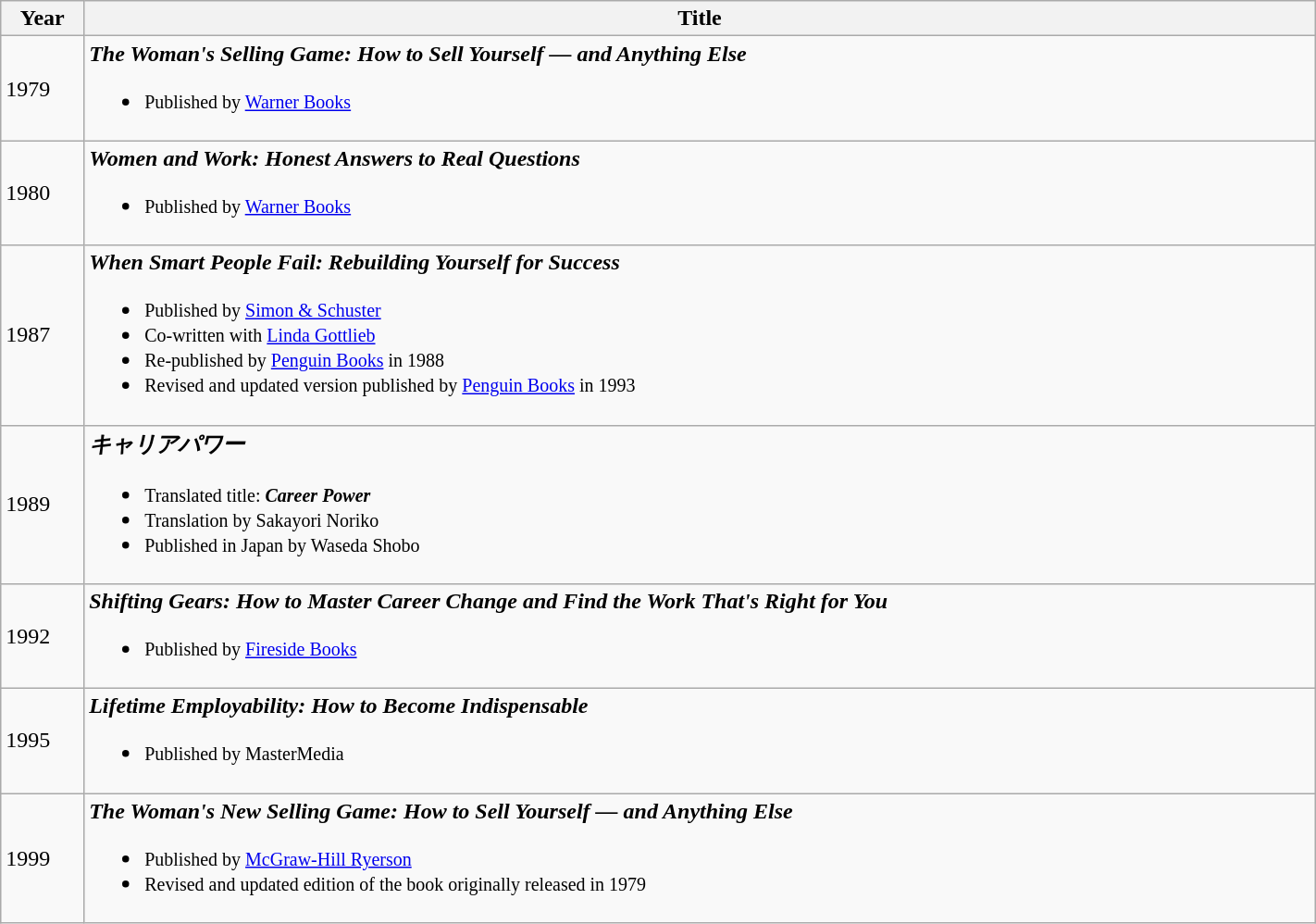<table class="wikitable" style="width: 75%">
<tr>
<th>Year</th>
<th>Title</th>
</tr>
<tr>
<td>1979</td>
<td align="left"><strong><em>The Woman's Selling Game: How to Sell Yourself — and Anything Else</em></strong><br><ul><li><small>Published by <a href='#'>Warner Books</a></small></li></ul></td>
</tr>
<tr>
<td>1980</td>
<td align="left"><strong><em>Women and Work: Honest Answers to Real Questions</em></strong><br><ul><li><small>Published by <a href='#'>Warner Books</a></small></li></ul></td>
</tr>
<tr>
<td>1987</td>
<td align="left"><strong><em>When Smart People Fail: Rebuilding Yourself for Success</em></strong><br><ul><li><small>Published by <a href='#'>Simon & Schuster</a></small></li><li><small>Co-written with <a href='#'>Linda Gottlieb</a></small></li><li><small>Re-published by <a href='#'>Penguin Books</a> in 1988</small></li><li><small>Revised and updated version published by <a href='#'>Penguin Books</a> in 1993</small></li></ul></td>
</tr>
<tr>
<td>1989</td>
<td align="left"><strong><em>キャリアパワー</em></strong><br><ul><li><small>Translated title: <strong><em>Career Power</em></strong></small></li><li><small>Translation by Sakayori Noriko</small></li><li><small>Published in Japan by Waseda Shobo</small></li></ul></td>
</tr>
<tr>
<td>1992</td>
<td align="left"><strong><em>Shifting Gears: How to Master Career Change and Find the Work That's Right for You</em></strong><br><ul><li><small>Published by <a href='#'>Fireside Books</a></small></li></ul></td>
</tr>
<tr>
<td>1995</td>
<td align="left"><strong><em>Lifetime Employability: How to Become Indispensable</em></strong><br><ul><li><small>Published by MasterMedia</small></li></ul></td>
</tr>
<tr>
<td>1999</td>
<td align="left"><strong><em>The Woman's New Selling Game: How to Sell Yourself — and Anything Else</em></strong><br><ul><li><small>Published by <a href='#'>McGraw-Hill Ryerson</a></small></li><li><small>Revised and updated edition of the book originally released in 1979</small></li></ul></td>
</tr>
</table>
